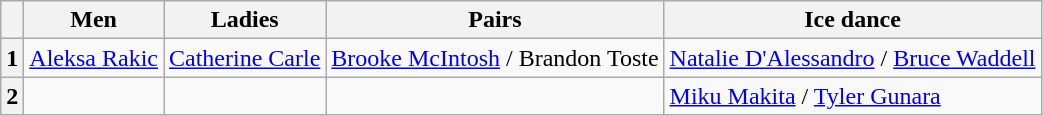<table class="wikitable">
<tr>
<th></th>
<th>Men</th>
<th>Ladies</th>
<th>Pairs</th>
<th>Ice dance</th>
</tr>
<tr>
<th>1</th>
<td><a href='#'>Aleksa Rakic</a></td>
<td><a href='#'>Catherine Carle</a></td>
<td><a href='#'>Brooke McIntosh</a> / Brandon Toste</td>
<td><a href='#'>Natalie D'Alessandro</a> / <a href='#'>Bruce Waddell</a></td>
</tr>
<tr>
<th>2</th>
<td></td>
<td></td>
<td></td>
<td><a href='#'>Miku Makita</a> / <a href='#'>Tyler Gunara</a></td>
</tr>
</table>
